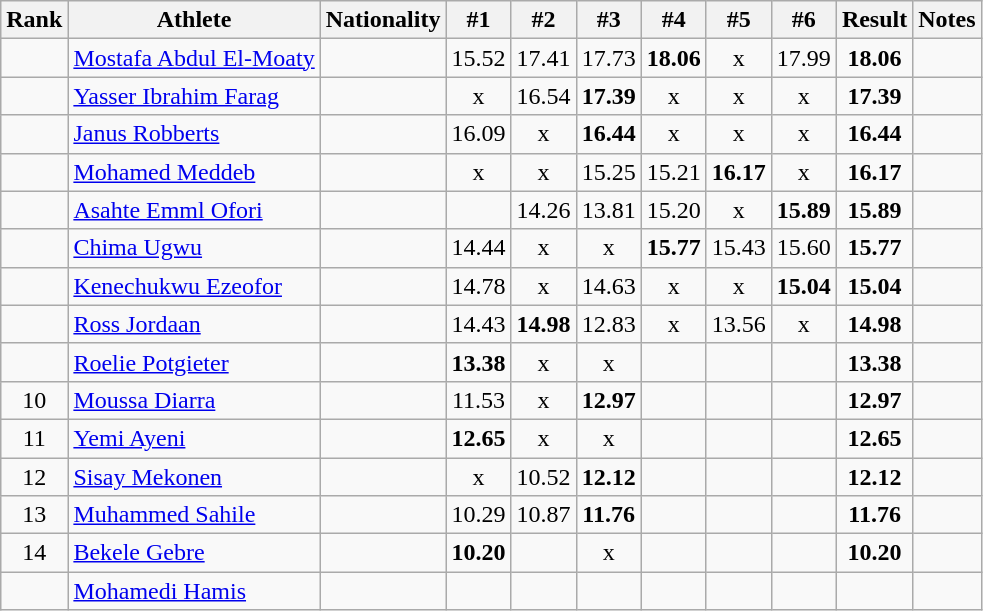<table class="wikitable sortable" style="text-align:center">
<tr>
<th>Rank</th>
<th>Athlete</th>
<th>Nationality</th>
<th>#1</th>
<th>#2</th>
<th>#3</th>
<th>#4</th>
<th>#5</th>
<th>#6</th>
<th>Result</th>
<th>Notes</th>
</tr>
<tr>
<td></td>
<td align="left"><a href='#'>Mostafa Abdul El-Moaty</a></td>
<td align=left></td>
<td>15.52</td>
<td>17.41</td>
<td>17.73</td>
<td><strong>18.06</strong></td>
<td>x</td>
<td>17.99</td>
<td><strong>18.06</strong></td>
<td></td>
</tr>
<tr>
<td></td>
<td align="left"><a href='#'>Yasser Ibrahim Farag</a></td>
<td align=left></td>
<td>x</td>
<td>16.54</td>
<td><strong>17.39</strong></td>
<td>x</td>
<td>x</td>
<td>x</td>
<td><strong>17.39</strong></td>
<td></td>
</tr>
<tr>
<td></td>
<td align="left"><a href='#'>Janus Robberts</a></td>
<td align=left></td>
<td>16.09</td>
<td>x</td>
<td><strong>16.44</strong></td>
<td>x</td>
<td>x</td>
<td>x</td>
<td><strong>16.44</strong></td>
<td></td>
</tr>
<tr>
<td></td>
<td align="left"><a href='#'>Mohamed Meddeb</a></td>
<td align=left></td>
<td>x</td>
<td>x</td>
<td>15.25</td>
<td>15.21</td>
<td><strong>16.17</strong></td>
<td>x</td>
<td><strong>16.17</strong></td>
<td></td>
</tr>
<tr>
<td></td>
<td align="left"><a href='#'>Asahte Emml Ofori</a></td>
<td align=left></td>
<td></td>
<td>14.26</td>
<td>13.81</td>
<td>15.20</td>
<td>x</td>
<td><strong>15.89</strong></td>
<td><strong>15.89</strong></td>
<td></td>
</tr>
<tr>
<td></td>
<td align="left"><a href='#'>Chima Ugwu</a></td>
<td align=left></td>
<td>14.44</td>
<td>x</td>
<td>x</td>
<td><strong>15.77</strong></td>
<td>15.43</td>
<td>15.60</td>
<td><strong>15.77</strong></td>
<td></td>
</tr>
<tr>
<td></td>
<td align="left"><a href='#'>Kenechukwu Ezeofor</a></td>
<td align=left></td>
<td>14.78</td>
<td>x</td>
<td>14.63</td>
<td>x</td>
<td>x</td>
<td><strong>15.04</strong></td>
<td><strong>15.04</strong></td>
<td></td>
</tr>
<tr>
<td></td>
<td align="left"><a href='#'>Ross Jordaan</a></td>
<td align=left></td>
<td>14.43</td>
<td><strong>14.98</strong></td>
<td>12.83</td>
<td>x</td>
<td>13.56</td>
<td>x</td>
<td><strong>14.98</strong></td>
<td></td>
</tr>
<tr>
<td></td>
<td align="left"><a href='#'>Roelie Potgieter</a></td>
<td align=left></td>
<td><strong>13.38</strong></td>
<td>x</td>
<td>x</td>
<td></td>
<td></td>
<td></td>
<td><strong>13.38</strong></td>
<td></td>
</tr>
<tr>
<td>10</td>
<td align="left"><a href='#'>Moussa Diarra</a></td>
<td align=left></td>
<td>11.53</td>
<td>x</td>
<td><strong>12.97</strong></td>
<td></td>
<td></td>
<td></td>
<td><strong>12.97</strong></td>
<td></td>
</tr>
<tr>
<td>11</td>
<td align="left"><a href='#'>Yemi Ayeni</a></td>
<td align=left></td>
<td><strong>12.65</strong></td>
<td>x</td>
<td>x</td>
<td></td>
<td></td>
<td></td>
<td><strong>12.65</strong></td>
<td></td>
</tr>
<tr>
<td>12</td>
<td align="left"><a href='#'>Sisay Mekonen</a></td>
<td align=left></td>
<td>x</td>
<td>10.52</td>
<td><strong>12.12</strong></td>
<td></td>
<td></td>
<td></td>
<td><strong>12.12</strong></td>
<td></td>
</tr>
<tr>
<td>13</td>
<td align="left"><a href='#'>Muhammed Sahile</a></td>
<td align=left></td>
<td>10.29</td>
<td>10.87</td>
<td><strong>11.76</strong></td>
<td></td>
<td></td>
<td></td>
<td><strong>11.76</strong></td>
<td></td>
</tr>
<tr>
<td>14</td>
<td align="left"><a href='#'>Bekele Gebre</a></td>
<td align=left></td>
<td><strong>10.20</strong></td>
<td></td>
<td>x</td>
<td></td>
<td></td>
<td></td>
<td><strong>10.20</strong></td>
<td></td>
</tr>
<tr>
<td></td>
<td align="left"><a href='#'>Mohamedi Hamis</a></td>
<td align=left></td>
<td></td>
<td></td>
<td></td>
<td></td>
<td></td>
<td></td>
<td><strong></strong></td>
<td></td>
</tr>
</table>
